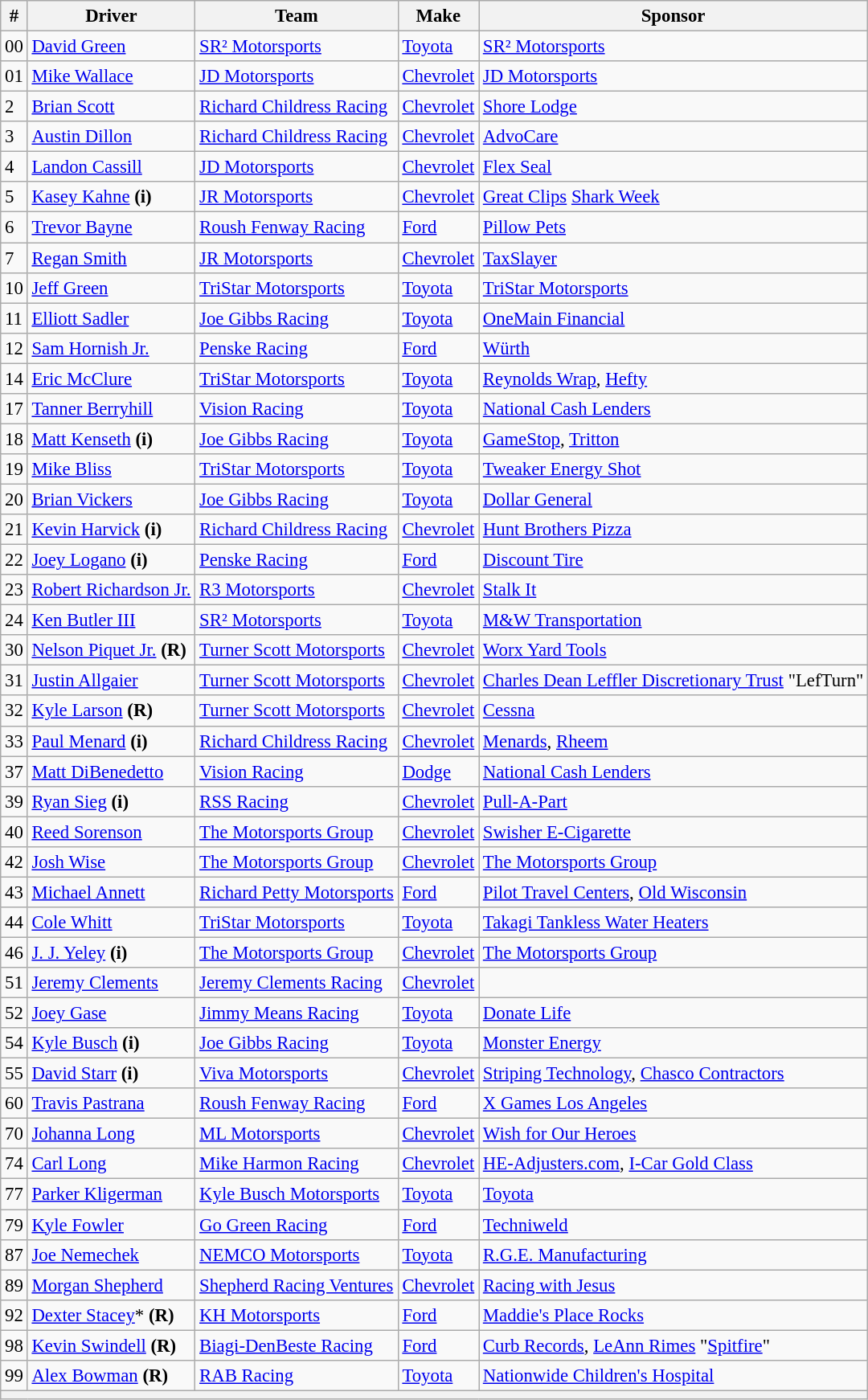<table class="wikitable" style="font-size:95%">
<tr>
<th>#</th>
<th>Driver</th>
<th>Team</th>
<th>Make</th>
<th>Sponsor</th>
</tr>
<tr>
<td>00</td>
<td><a href='#'>David Green</a></td>
<td><a href='#'>SR² Motorsports</a></td>
<td><a href='#'>Toyota</a></td>
<td><a href='#'>SR² Motorsports</a></td>
</tr>
<tr>
<td>01</td>
<td><a href='#'>Mike Wallace</a></td>
<td><a href='#'>JD Motorsports</a></td>
<td><a href='#'>Chevrolet</a></td>
<td><a href='#'>JD Motorsports</a></td>
</tr>
<tr>
<td>2</td>
<td><a href='#'>Brian Scott</a></td>
<td><a href='#'>Richard Childress Racing</a></td>
<td><a href='#'>Chevrolet</a></td>
<td><a href='#'>Shore Lodge</a></td>
</tr>
<tr>
<td>3</td>
<td><a href='#'>Austin Dillon</a></td>
<td><a href='#'>Richard Childress Racing</a></td>
<td><a href='#'>Chevrolet</a></td>
<td><a href='#'>AdvoCare</a></td>
</tr>
<tr>
<td>4</td>
<td><a href='#'>Landon Cassill</a></td>
<td><a href='#'>JD Motorsports</a></td>
<td><a href='#'>Chevrolet</a></td>
<td><a href='#'>Flex Seal</a></td>
</tr>
<tr>
<td>5</td>
<td><a href='#'>Kasey Kahne</a> <strong>(i)</strong></td>
<td><a href='#'>JR Motorsports</a></td>
<td><a href='#'>Chevrolet</a></td>
<td><a href='#'>Great Clips</a> <a href='#'>Shark Week</a></td>
</tr>
<tr>
<td>6</td>
<td><a href='#'>Trevor Bayne</a></td>
<td><a href='#'>Roush Fenway Racing</a></td>
<td><a href='#'>Ford</a></td>
<td><a href='#'>Pillow Pets</a></td>
</tr>
<tr>
<td>7</td>
<td><a href='#'>Regan Smith</a></td>
<td><a href='#'>JR Motorsports</a></td>
<td><a href='#'>Chevrolet</a></td>
<td><a href='#'>TaxSlayer</a></td>
</tr>
<tr>
<td>10</td>
<td><a href='#'>Jeff Green</a></td>
<td><a href='#'>TriStar Motorsports</a></td>
<td><a href='#'>Toyota</a></td>
<td><a href='#'>TriStar Motorsports</a></td>
</tr>
<tr>
<td>11</td>
<td><a href='#'>Elliott Sadler</a></td>
<td><a href='#'>Joe Gibbs Racing</a></td>
<td><a href='#'>Toyota</a></td>
<td><a href='#'>OneMain Financial</a></td>
</tr>
<tr>
<td>12</td>
<td><a href='#'>Sam Hornish Jr.</a></td>
<td><a href='#'>Penske Racing</a></td>
<td><a href='#'>Ford</a></td>
<td><a href='#'>Würth</a></td>
</tr>
<tr>
<td>14</td>
<td><a href='#'>Eric McClure</a></td>
<td><a href='#'>TriStar Motorsports</a></td>
<td><a href='#'>Toyota</a></td>
<td><a href='#'>Reynolds Wrap</a>, <a href='#'>Hefty</a></td>
</tr>
<tr>
<td>17</td>
<td><a href='#'>Tanner Berryhill</a></td>
<td><a href='#'>Vision Racing</a></td>
<td><a href='#'>Toyota</a></td>
<td><a href='#'>National Cash Lenders</a></td>
</tr>
<tr>
<td>18</td>
<td><a href='#'>Matt Kenseth</a> <strong>(i)</strong></td>
<td><a href='#'>Joe Gibbs Racing</a></td>
<td><a href='#'>Toyota</a></td>
<td><a href='#'>GameStop</a>, <a href='#'>Tritton</a></td>
</tr>
<tr>
<td>19</td>
<td><a href='#'>Mike Bliss</a></td>
<td><a href='#'>TriStar Motorsports</a></td>
<td><a href='#'>Toyota</a></td>
<td><a href='#'>Tweaker Energy Shot</a></td>
</tr>
<tr>
<td>20</td>
<td><a href='#'>Brian Vickers</a></td>
<td><a href='#'>Joe Gibbs Racing</a></td>
<td><a href='#'>Toyota</a></td>
<td><a href='#'>Dollar General</a></td>
</tr>
<tr>
<td>21</td>
<td><a href='#'>Kevin Harvick</a> <strong>(i)</strong></td>
<td><a href='#'>Richard Childress Racing</a></td>
<td><a href='#'>Chevrolet</a></td>
<td><a href='#'>Hunt Brothers Pizza</a></td>
</tr>
<tr>
<td>22</td>
<td><a href='#'>Joey Logano</a> <strong>(i)</strong></td>
<td><a href='#'>Penske Racing</a></td>
<td><a href='#'>Ford</a></td>
<td><a href='#'>Discount Tire</a></td>
</tr>
<tr>
<td>23</td>
<td><a href='#'>Robert Richardson Jr.</a></td>
<td><a href='#'>R3 Motorsports</a></td>
<td><a href='#'>Chevrolet</a></td>
<td><a href='#'>Stalk It</a></td>
</tr>
<tr>
<td>24</td>
<td><a href='#'>Ken Butler III</a></td>
<td><a href='#'>SR² Motorsports</a></td>
<td><a href='#'>Toyota</a></td>
<td><a href='#'>M&W Transportation</a></td>
</tr>
<tr>
<td>30</td>
<td><a href='#'>Nelson Piquet Jr.</a> <strong>(R)</strong></td>
<td><a href='#'>Turner Scott Motorsports</a></td>
<td><a href='#'>Chevrolet</a></td>
<td><a href='#'>Worx Yard Tools</a></td>
</tr>
<tr>
<td>31</td>
<td><a href='#'>Justin Allgaier</a></td>
<td><a href='#'>Turner Scott Motorsports</a></td>
<td><a href='#'>Chevrolet</a></td>
<td><a href='#'>Charles Dean Leffler Discretionary Trust</a> "LefTurn"</td>
</tr>
<tr>
<td>32</td>
<td><a href='#'>Kyle Larson</a> <strong>(R)</strong></td>
<td><a href='#'>Turner Scott Motorsports</a></td>
<td><a href='#'>Chevrolet</a></td>
<td><a href='#'>Cessna</a></td>
</tr>
<tr>
<td>33</td>
<td><a href='#'>Paul Menard</a> <strong>(i)</strong></td>
<td><a href='#'>Richard Childress Racing</a></td>
<td><a href='#'>Chevrolet</a></td>
<td><a href='#'>Menards</a>, <a href='#'>Rheem</a></td>
</tr>
<tr>
<td>37</td>
<td><a href='#'>Matt DiBenedetto</a></td>
<td><a href='#'>Vision Racing</a></td>
<td><a href='#'>Dodge</a></td>
<td><a href='#'>National Cash Lenders</a></td>
</tr>
<tr>
<td>39</td>
<td><a href='#'>Ryan Sieg</a> <strong>(i)</strong></td>
<td><a href='#'>RSS Racing</a></td>
<td><a href='#'>Chevrolet</a></td>
<td><a href='#'>Pull-A-Part</a></td>
</tr>
<tr>
<td>40</td>
<td><a href='#'>Reed Sorenson</a></td>
<td><a href='#'>The Motorsports Group</a></td>
<td><a href='#'>Chevrolet</a></td>
<td><a href='#'>Swisher E-Cigarette</a></td>
</tr>
<tr>
<td>42</td>
<td><a href='#'>Josh Wise</a></td>
<td><a href='#'>The Motorsports Group</a></td>
<td><a href='#'>Chevrolet</a></td>
<td><a href='#'>The Motorsports Group</a></td>
</tr>
<tr>
<td>43</td>
<td><a href='#'>Michael Annett</a></td>
<td><a href='#'>Richard Petty Motorsports</a></td>
<td><a href='#'>Ford</a></td>
<td><a href='#'>Pilot Travel Centers</a>, <a href='#'>Old Wisconsin</a></td>
</tr>
<tr>
<td>44</td>
<td><a href='#'>Cole Whitt</a></td>
<td><a href='#'>TriStar Motorsports</a></td>
<td><a href='#'>Toyota</a></td>
<td><a href='#'>Takagi Tankless Water Heaters</a></td>
</tr>
<tr>
<td>46</td>
<td><a href='#'>J. J. Yeley</a> <strong>(i)</strong></td>
<td><a href='#'>The Motorsports Group</a></td>
<td><a href='#'>Chevrolet</a></td>
<td><a href='#'>The Motorsports Group</a></td>
</tr>
<tr>
<td>51</td>
<td><a href='#'>Jeremy Clements</a></td>
<td><a href='#'>Jeremy Clements Racing</a></td>
<td><a href='#'>Chevrolet</a></td>
<td></td>
</tr>
<tr>
<td>52</td>
<td><a href='#'>Joey Gase</a></td>
<td><a href='#'>Jimmy Means Racing</a></td>
<td><a href='#'>Toyota</a></td>
<td><a href='#'>Donate Life</a></td>
</tr>
<tr>
<td>54</td>
<td><a href='#'>Kyle Busch</a> <strong>(i)</strong></td>
<td><a href='#'>Joe Gibbs Racing</a></td>
<td><a href='#'>Toyota</a></td>
<td><a href='#'>Monster Energy</a></td>
</tr>
<tr>
<td>55</td>
<td><a href='#'>David Starr</a> <strong>(i)</strong></td>
<td><a href='#'>Viva Motorsports</a></td>
<td><a href='#'>Chevrolet</a></td>
<td><a href='#'>Striping Technology</a>, <a href='#'>Chasco Contractors</a></td>
</tr>
<tr>
<td>60</td>
<td><a href='#'>Travis Pastrana</a></td>
<td><a href='#'>Roush Fenway Racing</a></td>
<td><a href='#'>Ford</a></td>
<td><a href='#'>X Games Los Angeles</a></td>
</tr>
<tr>
<td>70</td>
<td><a href='#'>Johanna Long</a></td>
<td><a href='#'>ML Motorsports</a></td>
<td><a href='#'>Chevrolet</a></td>
<td><a href='#'>Wish for Our Heroes</a></td>
</tr>
<tr>
<td>74</td>
<td><a href='#'>Carl Long</a></td>
<td><a href='#'>Mike Harmon Racing</a></td>
<td><a href='#'>Chevrolet</a></td>
<td><a href='#'>HE-Adjusters.com</a>, <a href='#'>I-Car Gold Class</a></td>
</tr>
<tr>
<td>77</td>
<td><a href='#'>Parker Kligerman</a></td>
<td><a href='#'>Kyle Busch Motorsports</a></td>
<td><a href='#'>Toyota</a></td>
<td><a href='#'>Toyota</a></td>
</tr>
<tr>
<td>79</td>
<td><a href='#'>Kyle Fowler</a></td>
<td><a href='#'>Go Green Racing</a></td>
<td><a href='#'>Ford</a></td>
<td><a href='#'>Techniweld</a></td>
</tr>
<tr>
<td>87</td>
<td><a href='#'>Joe Nemechek</a></td>
<td><a href='#'>NEMCO Motorsports</a></td>
<td><a href='#'>Toyota</a></td>
<td><a href='#'>R.G.E. Manufacturing</a></td>
</tr>
<tr>
<td>89</td>
<td><a href='#'>Morgan Shepherd</a></td>
<td><a href='#'>Shepherd Racing Ventures</a></td>
<td><a href='#'>Chevrolet</a></td>
<td><a href='#'>Racing with Jesus</a></td>
</tr>
<tr>
<td>92</td>
<td><a href='#'>Dexter Stacey</a>* <strong>(R)</strong></td>
<td><a href='#'>KH Motorsports</a></td>
<td><a href='#'>Ford</a></td>
<td><a href='#'>Maddie's Place Rocks</a></td>
</tr>
<tr>
<td>98</td>
<td><a href='#'>Kevin Swindell</a> <strong>(R)</strong></td>
<td><a href='#'>Biagi-DenBeste Racing</a></td>
<td><a href='#'>Ford</a></td>
<td><a href='#'>Curb Records</a>, <a href='#'>LeAnn Rimes</a> "<a href='#'>Spitfire</a>"</td>
</tr>
<tr>
<td>99</td>
<td><a href='#'>Alex Bowman</a> <strong>(R)</strong></td>
<td><a href='#'>RAB Racing</a></td>
<td><a href='#'>Toyota</a></td>
<td><a href='#'>Nationwide Children's Hospital</a></td>
</tr>
<tr>
<th colspan="5"></th>
</tr>
</table>
